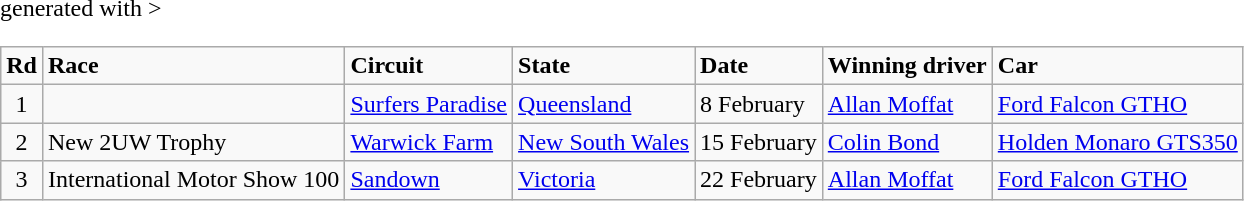<table class="wikitable" <hiddentext>generated with >
<tr style="font-weight:bold">
<td align="center">Rd</td>
<td>Race</td>
<td>Circuit</td>
<td>State</td>
<td>Date</td>
<td>Winning driver</td>
<td>Car</td>
</tr>
<tr>
<td align="center">1</td>
<td></td>
<td><a href='#'>Surfers Paradise</a></td>
<td><a href='#'>Queensland</a></td>
<td>8 February</td>
<td><a href='#'>Allan Moffat</a></td>
<td><a href='#'>Ford Falcon GTHO</a></td>
</tr>
<tr>
<td align="center">2</td>
<td>New 2UW Trophy</td>
<td><a href='#'>Warwick Farm</a></td>
<td><a href='#'>New South Wales</a></td>
<td>15 February</td>
<td><a href='#'>Colin Bond</a></td>
<td><a href='#'>Holden Monaro GTS350</a></td>
</tr>
<tr>
<td align="center">3</td>
<td>International Motor Show 100</td>
<td><a href='#'>Sandown</a></td>
<td><a href='#'>Victoria</a></td>
<td>22 February</td>
<td><a href='#'>Allan Moffat</a></td>
<td><a href='#'>Ford Falcon GTHO</a></td>
</tr>
</table>
